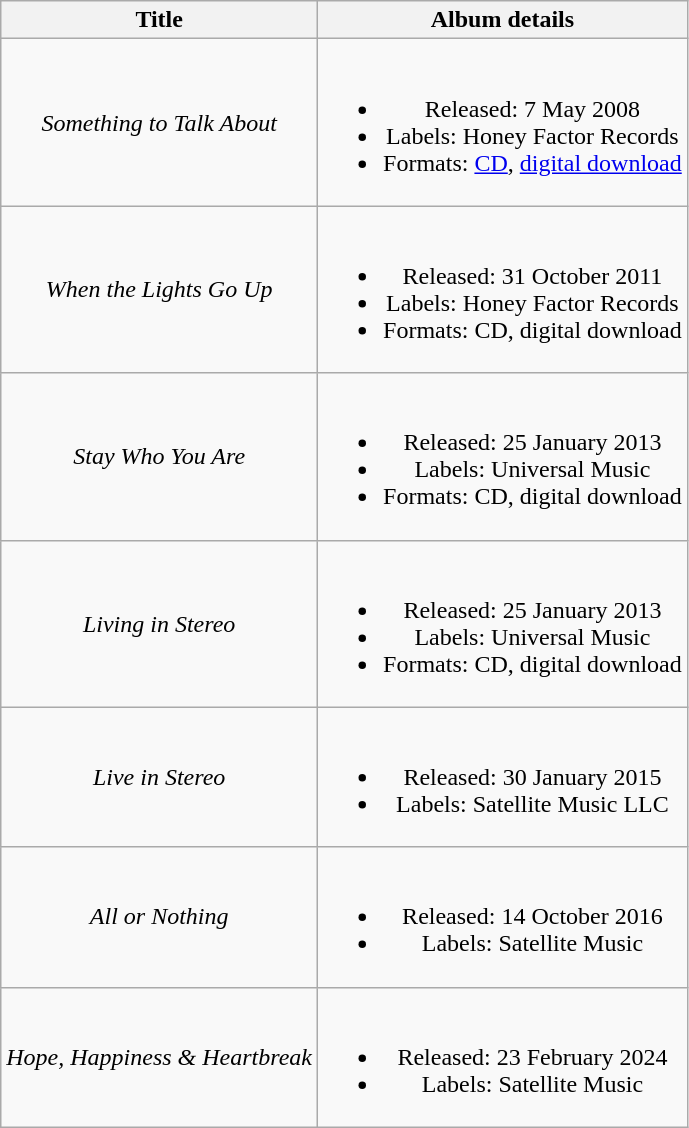<table class="wikitable plainrowheaders" style="text-align:center;">
<tr>
<th scope="col">Title</th>
<th scope="col">Album details</th>
</tr>
<tr>
<td scope="row"><em>Something to Talk About</em></td>
<td><br><ul><li>Released: 7 May 2008</li><li>Labels: Honey Factor Records</li><li>Formats: <a href='#'>CD</a>, <a href='#'>digital download</a></li></ul></td>
</tr>
<tr>
<td scope="row"><em>When the Lights Go Up</em></td>
<td><br><ul><li>Released: 31 October 2011</li><li>Labels: Honey Factor Records</li><li>Formats: CD, digital download</li></ul></td>
</tr>
<tr>
<td><em>Stay Who You Are</em></td>
<td><br><ul><li>Released: 25 January 2013</li><li>Labels: Universal Music</li><li>Formats: CD, digital download</li></ul></td>
</tr>
<tr>
<td><em>Living in Stereo</em></td>
<td><br><ul><li>Released: 25 January 2013</li><li>Labels: Universal Music</li><li>Formats: CD, digital download</li></ul></td>
</tr>
<tr>
<td><em>Live in Stereo</em></td>
<td><br><ul><li>Released: 30 January 2015</li><li>Labels: Satellite Music LLC</li></ul></td>
</tr>
<tr>
<td><em>All or Nothing</em></td>
<td><br><ul><li>Released: 14 October 2016</li><li>Labels: Satellite Music</li></ul></td>
</tr>
<tr>
<td scope="row"><em>Hope, Happiness & Heartbreak</em></td>
<td><br><ul><li>Released: 23 February 2024</li><li>Labels: Satellite Music</li></ul></td>
</tr>
</table>
